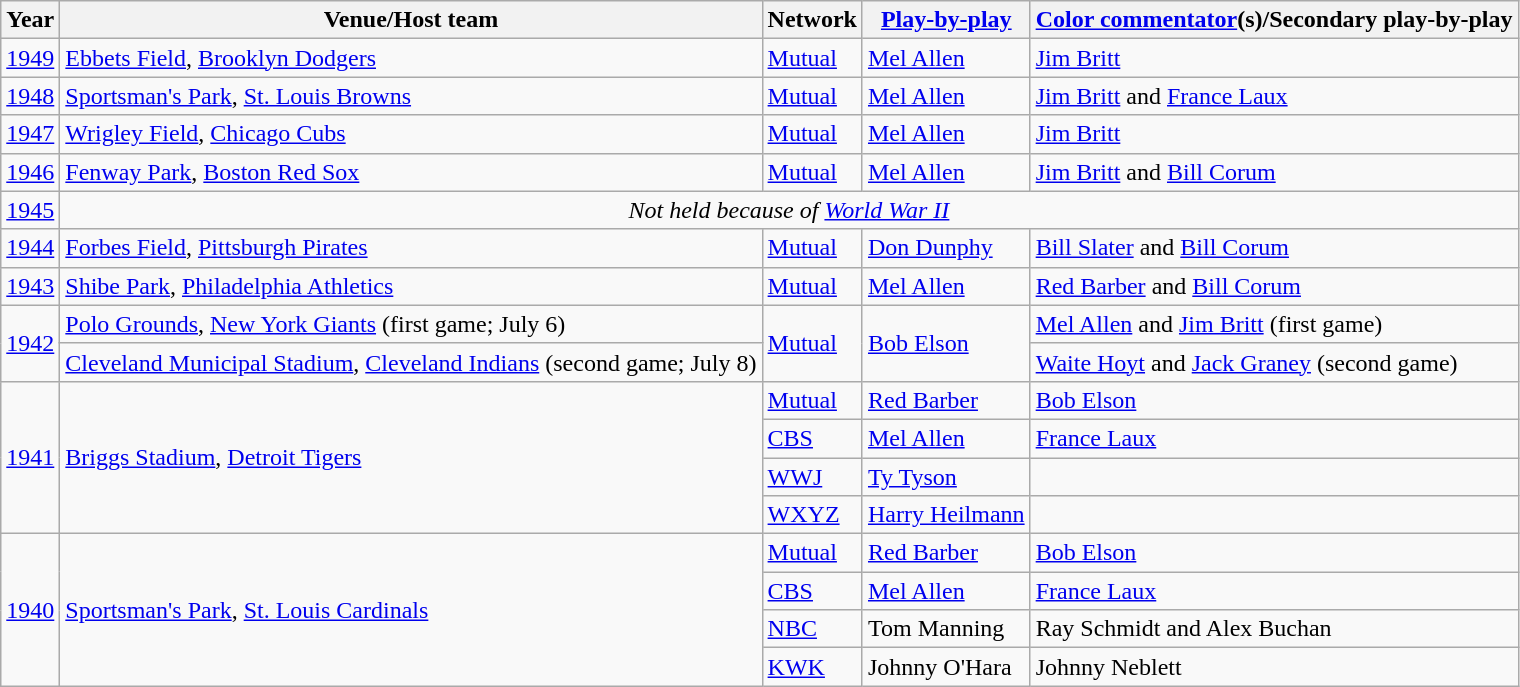<table class="wikitable">
<tr>
<th>Year</th>
<th>Venue/Host team</th>
<th>Network</th>
<th><a href='#'>Play-by-play</a></th>
<th><a href='#'>Color commentator</a>(s)/Secondary play-by-play</th>
</tr>
<tr>
<td><a href='#'>1949</a></td>
<td><a href='#'>Ebbets Field</a>, <a href='#'>Brooklyn Dodgers</a></td>
<td><a href='#'>Mutual</a></td>
<td><a href='#'>Mel Allen</a></td>
<td><a href='#'>Jim Britt</a></td>
</tr>
<tr>
<td><a href='#'>1948</a></td>
<td><a href='#'>Sportsman's Park</a>, <a href='#'>St. Louis Browns</a></td>
<td><a href='#'>Mutual</a></td>
<td><a href='#'>Mel Allen</a></td>
<td><a href='#'>Jim Britt</a> and <a href='#'>France Laux</a></td>
</tr>
<tr>
<td><a href='#'>1947</a></td>
<td><a href='#'>Wrigley Field</a>, <a href='#'>Chicago Cubs</a></td>
<td><a href='#'>Mutual</a></td>
<td><a href='#'>Mel Allen</a></td>
<td><a href='#'>Jim Britt</a></td>
</tr>
<tr>
<td><a href='#'>1946</a></td>
<td><a href='#'>Fenway Park</a>, <a href='#'>Boston Red Sox</a></td>
<td><a href='#'>Mutual</a></td>
<td><a href='#'>Mel Allen</a></td>
<td><a href='#'>Jim Britt</a> and <a href='#'>Bill Corum</a></td>
</tr>
<tr>
<td><a href='#'>1945</a></td>
<td colspan="4" align="center"><em>Not held because of <a href='#'>World War II</a></em></td>
</tr>
<tr>
<td><a href='#'>1944</a></td>
<td><a href='#'>Forbes Field</a>, <a href='#'>Pittsburgh Pirates</a></td>
<td><a href='#'>Mutual</a></td>
<td><a href='#'>Don Dunphy</a></td>
<td><a href='#'>Bill Slater</a> and <a href='#'>Bill Corum</a></td>
</tr>
<tr>
<td><a href='#'>1943</a></td>
<td><a href='#'>Shibe Park</a>, <a href='#'>Philadelphia Athletics</a></td>
<td><a href='#'>Mutual</a></td>
<td><a href='#'>Mel Allen</a></td>
<td><a href='#'>Red Barber</a> and <a href='#'>Bill Corum</a></td>
</tr>
<tr>
<td rowspan="2"><a href='#'>1942</a></td>
<td><a href='#'>Polo Grounds</a>, <a href='#'>New York Giants</a> (first game; July 6)</td>
<td rowspan="2"><a href='#'>Mutual</a></td>
<td rowspan="2"><a href='#'>Bob Elson</a></td>
<td><a href='#'>Mel Allen</a> and <a href='#'>Jim Britt</a> (first game)</td>
</tr>
<tr>
<td><a href='#'>Cleveland Municipal Stadium</a>, <a href='#'>Cleveland Indians</a> (second game; July 8)</td>
<td><a href='#'>Waite Hoyt</a> and <a href='#'>Jack Graney</a> (second game)</td>
</tr>
<tr>
<td rowspan="4"><a href='#'>1941</a></td>
<td rowspan="4"><a href='#'>Briggs Stadium</a>, <a href='#'>Detroit Tigers</a></td>
<td><a href='#'>Mutual</a></td>
<td><a href='#'>Red Barber</a></td>
<td><a href='#'>Bob Elson</a></td>
</tr>
<tr>
<td><a href='#'>CBS</a></td>
<td><a href='#'>Mel Allen</a></td>
<td><a href='#'>France Laux</a></td>
</tr>
<tr>
<td><a href='#'>WWJ</a></td>
<td><a href='#'>Ty Tyson</a></td>
<td></td>
</tr>
<tr>
<td><a href='#'>WXYZ</a></td>
<td><a href='#'>Harry Heilmann</a></td>
<td></td>
</tr>
<tr>
<td rowspan="4"><a href='#'>1940</a></td>
<td rowspan="4"><a href='#'>Sportsman's Park</a>, <a href='#'>St. Louis Cardinals</a></td>
<td><a href='#'>Mutual</a></td>
<td><a href='#'>Red Barber</a></td>
<td><a href='#'>Bob Elson</a></td>
</tr>
<tr>
<td><a href='#'>CBS</a></td>
<td><a href='#'>Mel Allen</a></td>
<td><a href='#'>France Laux</a></td>
</tr>
<tr>
<td><a href='#'>NBC</a></td>
<td>Tom Manning</td>
<td>Ray Schmidt and Alex Buchan</td>
</tr>
<tr>
<td><a href='#'>KWK</a></td>
<td>Johnny O'Hara</td>
<td>Johnny Neblett</td>
</tr>
</table>
